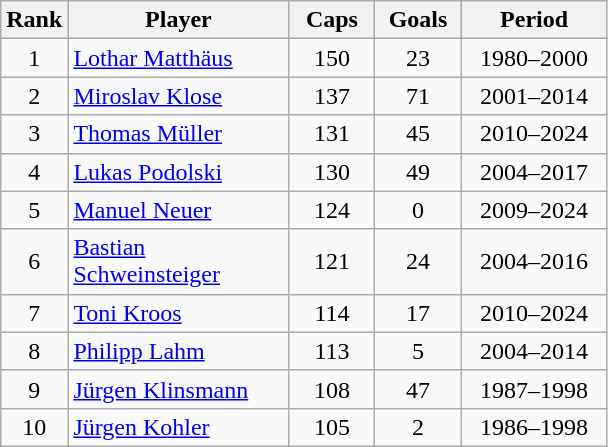<table class="wikitable sortable nowrap" style="text-align:center;">
<tr>
<th>Rank</th>
<th width="140">Player</th>
<th width="50">Caps</th>
<th width="50">Goals</th>
<th width="90">Period</th>
</tr>
<tr>
<td>1</td>
<td style="text-align: left;"><a href='#'>Lothar Matthäus</a></td>
<td>150</td>
<td>23</td>
<td>1980–2000</td>
</tr>
<tr>
<td>2</td>
<td style="text-align: left;"><a href='#'>Miroslav Klose</a></td>
<td>137</td>
<td>71</td>
<td>2001–2014</td>
</tr>
<tr>
<td>3</td>
<td style="text-align: left;"><a href='#'>Thomas Müller</a></td>
<td>131</td>
<td>45</td>
<td>2010–2024</td>
</tr>
<tr>
<td>4</td>
<td style="text-align: left;"><a href='#'>Lukas Podolski</a></td>
<td>130</td>
<td>49</td>
<td>2004–2017</td>
</tr>
<tr>
<td>5</td>
<td style="text-align: left;"><a href='#'>Manuel Neuer</a></td>
<td>124</td>
<td>0</td>
<td>2009–2024</td>
</tr>
<tr>
<td>6</td>
<td style="text-align: left;"><a href='#'>Bastian Schweinsteiger</a></td>
<td>121</td>
<td>24</td>
<td>2004–2016</td>
</tr>
<tr>
<td>7</td>
<td style="text-align: left;"><a href='#'>Toni Kroos</a></td>
<td>114</td>
<td>17</td>
<td>2010–2024</td>
</tr>
<tr>
<td>8</td>
<td style="text-align: left;"><a href='#'>Philipp Lahm</a></td>
<td>113</td>
<td>5</td>
<td>2004–2014</td>
</tr>
<tr>
<td>9</td>
<td style="text-align: left;"><a href='#'>Jürgen Klinsmann</a></td>
<td>108</td>
<td>47</td>
<td>1987–1998</td>
</tr>
<tr>
<td>10</td>
<td style="text-align: left;"><a href='#'>Jürgen Kohler</a></td>
<td>105</td>
<td>2</td>
<td>1986–1998</td>
</tr>
</table>
